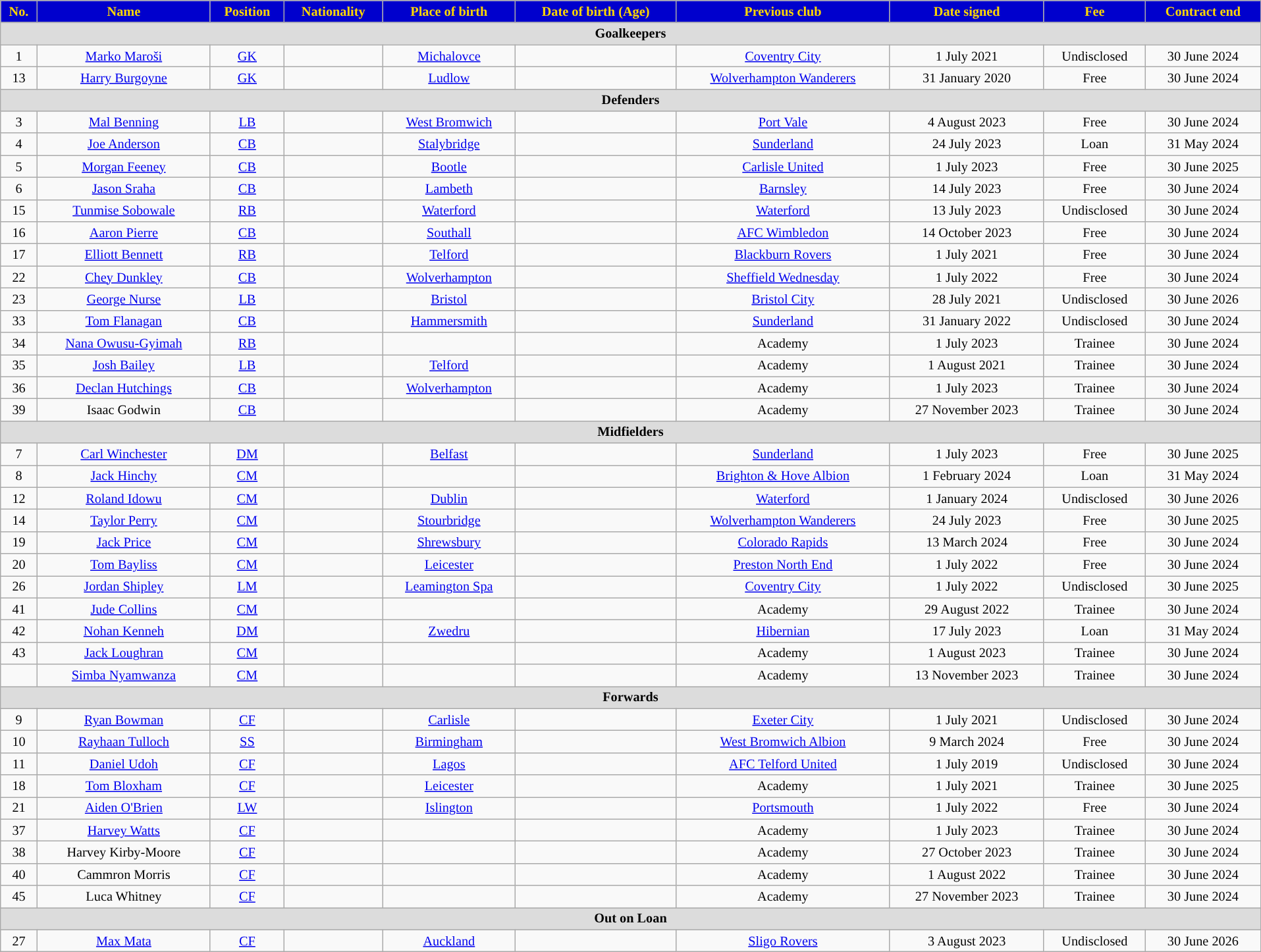<table class="wikitable" style="text-align:center; font-size:84.5%; width:101%;">
<tr>
<th style="background:mediumblue;color:gold;">No.</th>
<th style="background:mediumblue;color:gold;">Name</th>
<th style="background:mediumblue;color:gold;">Position</th>
<th style="background:mediumblue;color:gold;">Nationality</th>
<th style="background:mediumblue;color:gold;">Place of birth</th>
<th style="background:mediumblue;color:gold;">Date of birth (Age)</th>
<th style="background:mediumblue;color:gold;">Previous club</th>
<th style="background:mediumblue;color:gold;">Date signed</th>
<th style="background:mediumblue;color:gold;">Fee</th>
<th style="background:mediumblue;color:gold;">Contract end</th>
</tr>
<tr>
<th colspan="10" style="background:#dcdcdc; tepxt-align:center;">Goalkeepers</th>
</tr>
<tr>
<td>1</td>
<td><a href='#'>Marko Maroši</a></td>
<td><a href='#'>GK</a></td>
<td></td>
<td><a href='#'>Michalovce</a></td>
<td></td>
<td><a href='#'>Coventry City</a></td>
<td>1 July 2021</td>
<td>Undisclosed</td>
<td>30 June 2024</td>
</tr>
<tr>
<td>13</td>
<td><a href='#'>Harry Burgoyne</a></td>
<td><a href='#'>GK</a></td>
<td></td>
<td><a href='#'>Ludlow</a></td>
<td></td>
<td><a href='#'>Wolverhampton Wanderers</a></td>
<td>31 January 2020</td>
<td>Free</td>
<td>30 June 2024</td>
</tr>
<tr>
<th colspan="10" style="background:#dcdcdc; tepxt-align:center;">Defenders</th>
</tr>
<tr>
<td>3</td>
<td><a href='#'>Mal Benning</a></td>
<td><a href='#'>LB</a></td>
<td></td>
<td><a href='#'>West Bromwich</a></td>
<td></td>
<td><a href='#'>Port Vale</a></td>
<td>4 August 2023</td>
<td>Free</td>
<td>30 June 2024</td>
</tr>
<tr>
<td>4</td>
<td><a href='#'>Joe Anderson</a></td>
<td><a href='#'>CB</a></td>
<td></td>
<td><a href='#'>Stalybridge</a></td>
<td></td>
<td><a href='#'>Sunderland</a></td>
<td>24 July 2023</td>
<td>Loan</td>
<td>31 May 2024</td>
</tr>
<tr>
<td>5</td>
<td><a href='#'>Morgan Feeney</a></td>
<td><a href='#'>CB</a></td>
<td></td>
<td><a href='#'>Bootle</a></td>
<td></td>
<td><a href='#'>Carlisle United</a></td>
<td>1 July 2023</td>
<td>Free</td>
<td>30 June 2025</td>
</tr>
<tr>
<td>6</td>
<td><a href='#'>Jason Sraha</a></td>
<td><a href='#'>CB</a></td>
<td></td>
<td><a href='#'>Lambeth</a></td>
<td></td>
<td><a href='#'>Barnsley</a></td>
<td>14 July 2023</td>
<td>Free</td>
<td>30 June 2024</td>
</tr>
<tr>
<td>15</td>
<td><a href='#'>Tunmise Sobowale</a></td>
<td><a href='#'>RB</a></td>
<td></td>
<td><a href='#'>Waterford</a></td>
<td></td>
<td><a href='#'>Waterford</a></td>
<td>13 July 2023</td>
<td>Undisclosed</td>
<td>30 June 2024</td>
</tr>
<tr>
<td>16</td>
<td><a href='#'>Aaron Pierre</a></td>
<td><a href='#'>CB</a></td>
<td></td>
<td><a href='#'>Southall</a></td>
<td></td>
<td><a href='#'>AFC Wimbledon</a></td>
<td>14 October 2023</td>
<td>Free</td>
<td>30 June 2024</td>
</tr>
<tr>
<td>17</td>
<td><a href='#'>Elliott Bennett</a></td>
<td><a href='#'>RB</a></td>
<td></td>
<td><a href='#'>Telford</a></td>
<td></td>
<td><a href='#'>Blackburn Rovers</a></td>
<td>1 July 2021</td>
<td>Free</td>
<td>30 June 2024</td>
</tr>
<tr>
<td>22</td>
<td><a href='#'>Chey Dunkley</a></td>
<td><a href='#'>CB</a></td>
<td></td>
<td><a href='#'>Wolverhampton</a></td>
<td></td>
<td><a href='#'>Sheffield Wednesday</a></td>
<td>1 July 2022</td>
<td>Free</td>
<td>30 June 2024</td>
</tr>
<tr>
<td>23</td>
<td><a href='#'>George Nurse</a></td>
<td><a href='#'>LB</a></td>
<td></td>
<td><a href='#'>Bristol</a></td>
<td></td>
<td><a href='#'>Bristol City</a></td>
<td>28 July 2021</td>
<td>Undisclosed</td>
<td>30 June 2026</td>
</tr>
<tr>
<td>33</td>
<td><a href='#'>Tom Flanagan</a></td>
<td><a href='#'>CB</a></td>
<td></td>
<td><a href='#'>Hammersmith</a></td>
<td></td>
<td><a href='#'>Sunderland</a></td>
<td>31 January 2022</td>
<td>Undisclosed</td>
<td>30 June 2024</td>
</tr>
<tr>
<td>34</td>
<td><a href='#'>Nana Owusu-Gyimah</a></td>
<td><a href='#'>RB</a></td>
<td></td>
<td></td>
<td></td>
<td>Academy</td>
<td>1 July 2023</td>
<td>Trainee</td>
<td>30 June 2024</td>
</tr>
<tr>
<td>35</td>
<td><a href='#'>Josh Bailey</a></td>
<td><a href='#'>LB</a></td>
<td></td>
<td><a href='#'>Telford</a></td>
<td></td>
<td>Academy</td>
<td>1 August 2021</td>
<td>Trainee</td>
<td>30 June 2024</td>
</tr>
<tr>
<td>36</td>
<td><a href='#'>Declan Hutchings</a></td>
<td><a href='#'>CB</a></td>
<td></td>
<td><a href='#'>Wolverhampton</a></td>
<td></td>
<td>Academy</td>
<td>1 July 2023</td>
<td>Trainee</td>
<td>30 June 2024</td>
</tr>
<tr>
<td>39</td>
<td>Isaac Godwin</td>
<td><a href='#'>CB</a></td>
<td></td>
<td></td>
<td></td>
<td>Academy</td>
<td>27 November 2023</td>
<td>Trainee</td>
<td>30 June 2024</td>
</tr>
<tr>
<th colspan="10" style="background:#dcdcdc; tepxt-align:center;">Midfielders</th>
</tr>
<tr>
<td>7</td>
<td><a href='#'>Carl Winchester</a></td>
<td><a href='#'>DM</a></td>
<td></td>
<td><a href='#'>Belfast</a></td>
<td></td>
<td><a href='#'>Sunderland</a></td>
<td>1 July 2023</td>
<td>Free</td>
<td>30 June 2025</td>
</tr>
<tr>
<td>8</td>
<td><a href='#'>Jack Hinchy</a></td>
<td><a href='#'>CM</a></td>
<td></td>
<td></td>
<td></td>
<td><a href='#'>Brighton & Hove Albion</a></td>
<td>1 February 2024</td>
<td>Loan</td>
<td>31 May 2024</td>
</tr>
<tr>
<td>12</td>
<td><a href='#'>Roland Idowu</a></td>
<td><a href='#'>CM</a></td>
<td></td>
<td><a href='#'>Dublin</a></td>
<td></td>
<td><a href='#'>Waterford</a></td>
<td>1 January 2024</td>
<td>Undisclosed</td>
<td>30 June 2026</td>
</tr>
<tr>
<td>14</td>
<td><a href='#'>Taylor Perry</a></td>
<td><a href='#'>CM</a></td>
<td></td>
<td><a href='#'>Stourbridge</a></td>
<td></td>
<td><a href='#'>Wolverhampton Wanderers</a></td>
<td>24 July 2023</td>
<td>Free</td>
<td>30 June 2025</td>
</tr>
<tr>
<td>19</td>
<td><a href='#'>Jack Price</a></td>
<td><a href='#'>CM</a></td>
<td></td>
<td><a href='#'>Shrewsbury</a></td>
<td></td>
<td> <a href='#'>Colorado Rapids</a></td>
<td>13 March 2024</td>
<td>Free</td>
<td>30 June 2024</td>
</tr>
<tr>
<td>20</td>
<td><a href='#'>Tom Bayliss</a></td>
<td><a href='#'>CM</a></td>
<td></td>
<td><a href='#'>Leicester</a></td>
<td></td>
<td><a href='#'>Preston North End</a></td>
<td>1 July 2022</td>
<td>Free</td>
<td>30 June 2024</td>
</tr>
<tr>
<td>26</td>
<td><a href='#'>Jordan Shipley</a></td>
<td><a href='#'>LM</a></td>
<td></td>
<td><a href='#'>Leamington Spa</a></td>
<td></td>
<td><a href='#'>Coventry City</a></td>
<td>1 July 2022</td>
<td>Undisclosed</td>
<td>30 June 2025</td>
</tr>
<tr>
<td>41</td>
<td><a href='#'>Jude Collins</a></td>
<td><a href='#'>CM</a></td>
<td></td>
<td></td>
<td></td>
<td>Academy</td>
<td>29 August 2022</td>
<td>Trainee</td>
<td>30 June 2024</td>
</tr>
<tr>
<td>42</td>
<td><a href='#'>Nohan Kenneh</a></td>
<td><a href='#'>DM</a></td>
<td></td>
<td><a href='#'>Zwedru</a></td>
<td></td>
<td><a href='#'>Hibernian</a></td>
<td>17 July 2023</td>
<td>Loan</td>
<td>31 May 2024</td>
</tr>
<tr>
<td>43</td>
<td><a href='#'>Jack Loughran</a></td>
<td><a href='#'>CM</a></td>
<td></td>
<td></td>
<td></td>
<td>Academy</td>
<td>1 August 2023</td>
<td>Trainee</td>
<td>30 June 2024</td>
</tr>
<tr>
<td></td>
<td><a href='#'>Simba Nyamwanza</a></td>
<td><a href='#'>CM</a></td>
<td></td>
<td></td>
<td></td>
<td>Academy</td>
<td>13 November 2023</td>
<td>Trainee</td>
<td>30 June 2024</td>
</tr>
<tr>
<th colspan="10" style="background:#dcdcdc; tepxt-align:center;">Forwards</th>
</tr>
<tr>
<td>9</td>
<td><a href='#'>Ryan Bowman</a></td>
<td><a href='#'>CF</a></td>
<td></td>
<td><a href='#'>Carlisle</a></td>
<td></td>
<td><a href='#'>Exeter City</a></td>
<td>1 July 2021</td>
<td>Undisclosed</td>
<td>30 June 2024</td>
</tr>
<tr>
<td>10</td>
<td><a href='#'>Rayhaan Tulloch</a></td>
<td><a href='#'>SS</a></td>
<td></td>
<td><a href='#'>Birmingham</a></td>
<td></td>
<td><a href='#'>West Bromwich Albion</a></td>
<td>9 March 2024</td>
<td>Free</td>
<td>30 June 2024</td>
</tr>
<tr>
<td>11</td>
<td><a href='#'>Daniel Udoh</a></td>
<td><a href='#'>CF</a></td>
<td></td>
<td><a href='#'>Lagos</a></td>
<td></td>
<td><a href='#'>AFC Telford United</a></td>
<td>1 July 2019</td>
<td>Undisclosed</td>
<td>30 June 2024</td>
</tr>
<tr>
<td>18</td>
<td><a href='#'>Tom Bloxham</a></td>
<td><a href='#'>CF</a></td>
<td></td>
<td><a href='#'>Leicester</a></td>
<td></td>
<td>Academy</td>
<td>1 July 2021</td>
<td>Trainee</td>
<td>30 June 2025</td>
</tr>
<tr>
<td>21</td>
<td><a href='#'>Aiden O'Brien</a></td>
<td><a href='#'>LW</a></td>
<td></td>
<td><a href='#'>Islington</a></td>
<td></td>
<td><a href='#'>Portsmouth</a></td>
<td>1 July 2022</td>
<td>Free</td>
<td>30 June 2024</td>
</tr>
<tr>
<td>37</td>
<td><a href='#'>Harvey Watts</a></td>
<td><a href='#'>CF</a></td>
<td></td>
<td></td>
<td></td>
<td>Academy</td>
<td>1 July 2023</td>
<td>Trainee</td>
<td>30 June 2024</td>
</tr>
<tr>
<td>38</td>
<td>Harvey Kirby-Moore</td>
<td><a href='#'>CF</a></td>
<td></td>
<td></td>
<td></td>
<td>Academy</td>
<td>27 October 2023</td>
<td>Trainee</td>
<td>30 June 2024</td>
</tr>
<tr>
<td>40</td>
<td>Cammron Morris</td>
<td><a href='#'>CF</a></td>
<td></td>
<td></td>
<td></td>
<td>Academy</td>
<td>1 August 2022</td>
<td>Trainee</td>
<td>30 June 2024</td>
</tr>
<tr>
<td>45</td>
<td>Luca Whitney</td>
<td><a href='#'>CF</a></td>
<td></td>
<td></td>
<td></td>
<td>Academy</td>
<td>27 November 2023</td>
<td>Trainee</td>
<td>30 June 2024</td>
</tr>
<tr>
<th colspan="10" style="background:#dcdcdc; tepxt-align:center;">Out on Loan</th>
</tr>
<tr>
<td>27</td>
<td><a href='#'>Max Mata</a></td>
<td><a href='#'>CF</a></td>
<td></td>
<td><a href='#'>Auckland</a></td>
<td></td>
<td><a href='#'>Sligo Rovers</a></td>
<td>3 August 2023</td>
<td>Undisclosed</td>
<td>30 June 2026</td>
</tr>
</table>
